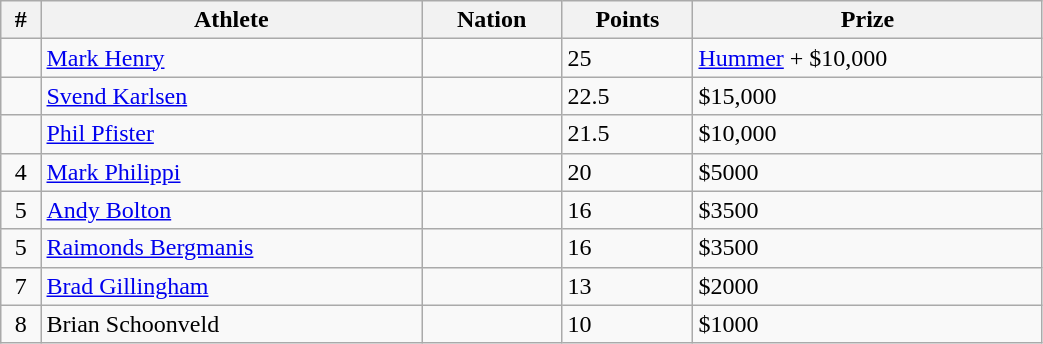<table class="wikitable" style="display: inline-table;width: 55%;">
<tr>
<th scope="col">#</th>
<th scope="col">Athlete</th>
<th scope="col">Nation</th>
<th scope="col">Points</th>
<th scope="col">Prize</th>
</tr>
<tr>
<td align="center"></td>
<td><a href='#'>Mark Henry</a></td>
<td></td>
<td>25</td>
<td><a href='#'>Hummer</a> + $10,000</td>
</tr>
<tr>
<td align="center"></td>
<td><a href='#'>Svend Karlsen</a></td>
<td></td>
<td>22.5</td>
<td>$15,000</td>
</tr>
<tr>
<td align="center"></td>
<td><a href='#'>Phil Pfister</a></td>
<td></td>
<td>21.5</td>
<td>$10,000</td>
</tr>
<tr>
<td align="center">4</td>
<td><a href='#'>Mark Philippi</a></td>
<td></td>
<td>20</td>
<td>$5000</td>
</tr>
<tr>
<td align="center">5</td>
<td><a href='#'>Andy Bolton</a></td>
<td></td>
<td>16</td>
<td>$3500</td>
</tr>
<tr>
<td align="center">5</td>
<td><a href='#'>Raimonds Bergmanis</a></td>
<td></td>
<td>16</td>
<td>$3500</td>
</tr>
<tr>
<td align="center">7</td>
<td><a href='#'>Brad Gillingham</a></td>
<td></td>
<td>13</td>
<td>$2000</td>
</tr>
<tr>
<td align="center">8</td>
<td>Brian Schoonveld</td>
<td></td>
<td>10</td>
<td>$1000</td>
</tr>
</table>
